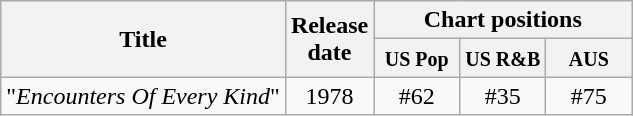<table class="wikitable">
<tr>
<th rowspan="2">Title</th>
<th rowspan="2">Release<br>date</th>
<th colspan="3">Chart positions</th>
</tr>
<tr>
<th width="50"><small>US Pop</small></th>
<th width="50"><small>US R&B</small></th>
<th width="50"><small>AUS</small></th>
</tr>
<tr>
<td>"<em>Encounters Of Every Kind</em>"</td>
<td align="center">1978</td>
<td align="center">#62</td>
<td align="center">#35</td>
<td align="center">#75</td>
</tr>
</table>
